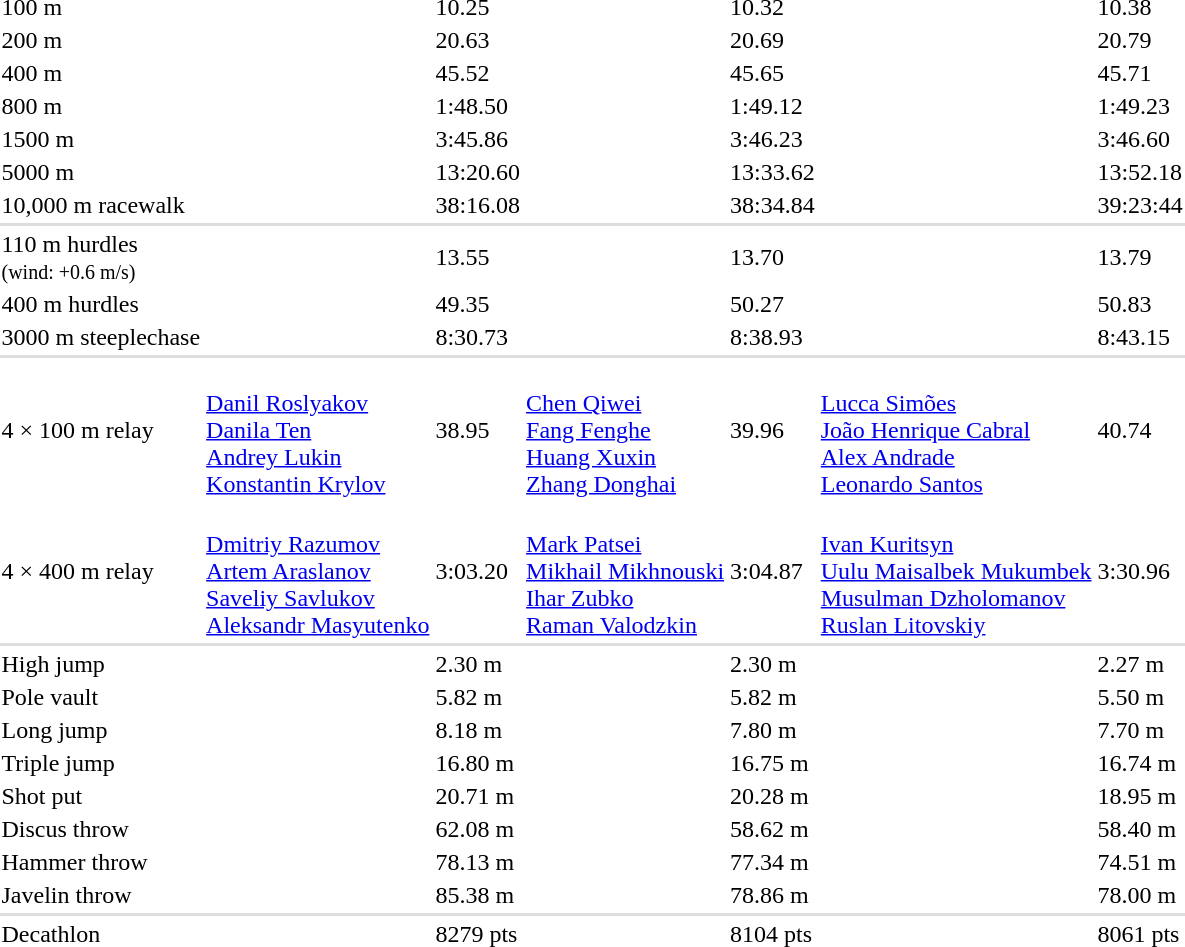<table>
<tr>
<td>100 m</td>
<td></td>
<td>10.25<br></td>
<td></td>
<td>10.32<br></td>
<td></td>
<td>10.38<br></td>
</tr>
<tr>
<td>200 m</td>
<td></td>
<td>20.63<br></td>
<td></td>
<td>20.69<br></td>
<td></td>
<td>20.79<br></td>
</tr>
<tr>
<td>400 m</td>
<td></td>
<td>45.52</td>
<td></td>
<td>45.65</td>
<td></td>
<td>45.71</td>
</tr>
<tr>
<td>800 m</td>
<td></td>
<td>1:48.50</td>
<td></td>
<td>1:49.12</td>
<td></td>
<td>1:49.23</td>
</tr>
<tr>
<td>1500 m</td>
<td></td>
<td>3:45.86</td>
<td></td>
<td>3:46.23</td>
<td></td>
<td>3:46.60</td>
</tr>
<tr>
<td>5000 m</td>
<td></td>
<td>13:20.60</td>
<td></td>
<td>13:33.62</td>
<td></td>
<td>13:52.18</td>
</tr>
<tr>
<td>10,000 m racewalk</td>
<td></td>
<td>38:16.08</td>
<td></td>
<td>38:34.84</td>
<td></td>
<td>39:23:44</td>
</tr>
<tr bgcolor=#dddddd>
<td colspan=7></td>
</tr>
<tr>
<td>110 m hurdles<br><small>(wind: +0.6 m/s)</small></td>
<td></td>
<td>13.55</td>
<td></td>
<td>13.70</td>
<td></td>
<td>13.79</td>
</tr>
<tr>
<td>400 m hurdles</td>
<td></td>
<td>49.35</td>
<td></td>
<td>50.27</td>
<td></td>
<td>50.83</td>
</tr>
<tr>
<td>3000 m steeplechase</td>
<td></td>
<td>8:30.73</td>
<td></td>
<td>8:38.93</td>
<td></td>
<td>8:43.15</td>
</tr>
<tr bgcolor=#dddddd>
<td colspan=7></td>
</tr>
<tr>
<td>4 × 100 m relay</td>
<td><br><a href='#'>Danil Roslyakov</a><br><a href='#'>Danila Ten</a><br><a href='#'>Andrey Lukin</a><br><a href='#'>Konstantin Krylov</a></td>
<td>38.95</td>
<td><br><a href='#'>Chen Qiwei</a><br><a href='#'>Fang Fenghe</a><br><a href='#'>Huang Xuxin</a><br><a href='#'>Zhang Donghai</a></td>
<td>39.96</td>
<td><br><a href='#'>Lucca Simões</a><br><a href='#'>João Henrique Cabral</a><br><a href='#'>Alex Andrade</a><br><a href='#'>Leonardo Santos</a></td>
<td>40.74</td>
</tr>
<tr>
<td>4 × 400 m relay</td>
<td><br><a href='#'>Dmitriy Razumov</a><br><a href='#'>Artem Araslanov</a><br><a href='#'>Saveliy Savlukov</a><br><a href='#'>Aleksandr Masyutenko</a></td>
<td>3:03.20</td>
<td><br><a href='#'>Mark Patsei</a><br><a href='#'>Mikhail Mikhnouski</a><br><a href='#'>Ihar Zubko</a><br><a href='#'>Raman Valodzkin</a></td>
<td>3:04.87</td>
<td><br><a href='#'>Ivan Kuritsyn</a><br><a href='#'>Uulu Maisalbek Mukumbek</a><br><a href='#'>Musulman Dzholomanov</a><br><a href='#'>Ruslan Litovskiy</a></td>
<td>3:30.96</td>
</tr>
<tr bgcolor=#dddddd>
<td colspan=7></td>
</tr>
<tr>
<td>High jump</td>
<td></td>
<td>2.30 m</td>
<td></td>
<td>2.30 m</td>
<td></td>
<td>2.27 m</td>
</tr>
<tr>
<td>Pole vault</td>
<td></td>
<td>5.82 m</td>
<td></td>
<td>5.82 m</td>
<td></td>
<td>5.50 m</td>
</tr>
<tr>
<td>Long jump</td>
<td></td>
<td>8.18 m</td>
<td></td>
<td>7.80 m</td>
<td></td>
<td>7.70 m</td>
</tr>
<tr>
<td>Triple jump</td>
<td></td>
<td>16.80 m<br></td>
<td></td>
<td>16.75 m<br></td>
<td></td>
<td>16.74 m<br></td>
</tr>
<tr>
<td>Shot put</td>
<td></td>
<td>20.71 m</td>
<td></td>
<td>20.28 m</td>
<td></td>
<td>18.95 m</td>
</tr>
<tr>
<td>Discus throw</td>
<td></td>
<td>62.08 m</td>
<td></td>
<td>58.62 m</td>
<td></td>
<td>58.40 m</td>
</tr>
<tr>
<td>Hammer throw</td>
<td></td>
<td>78.13 m</td>
<td></td>
<td>77.34 m</td>
<td></td>
<td>74.51 m</td>
</tr>
<tr>
<td>Javelin throw</td>
<td></td>
<td>85.38 m</td>
<td></td>
<td>78.86 m</td>
<td></td>
<td>78.00 m</td>
</tr>
<tr bgcolor=#dddddd>
<td colspan=7></td>
</tr>
<tr>
<td>Decathlon</td>
<td></td>
<td>8279 pts</td>
<td></td>
<td>8104 pts</td>
<td></td>
<td>8061 pts</td>
</tr>
</table>
